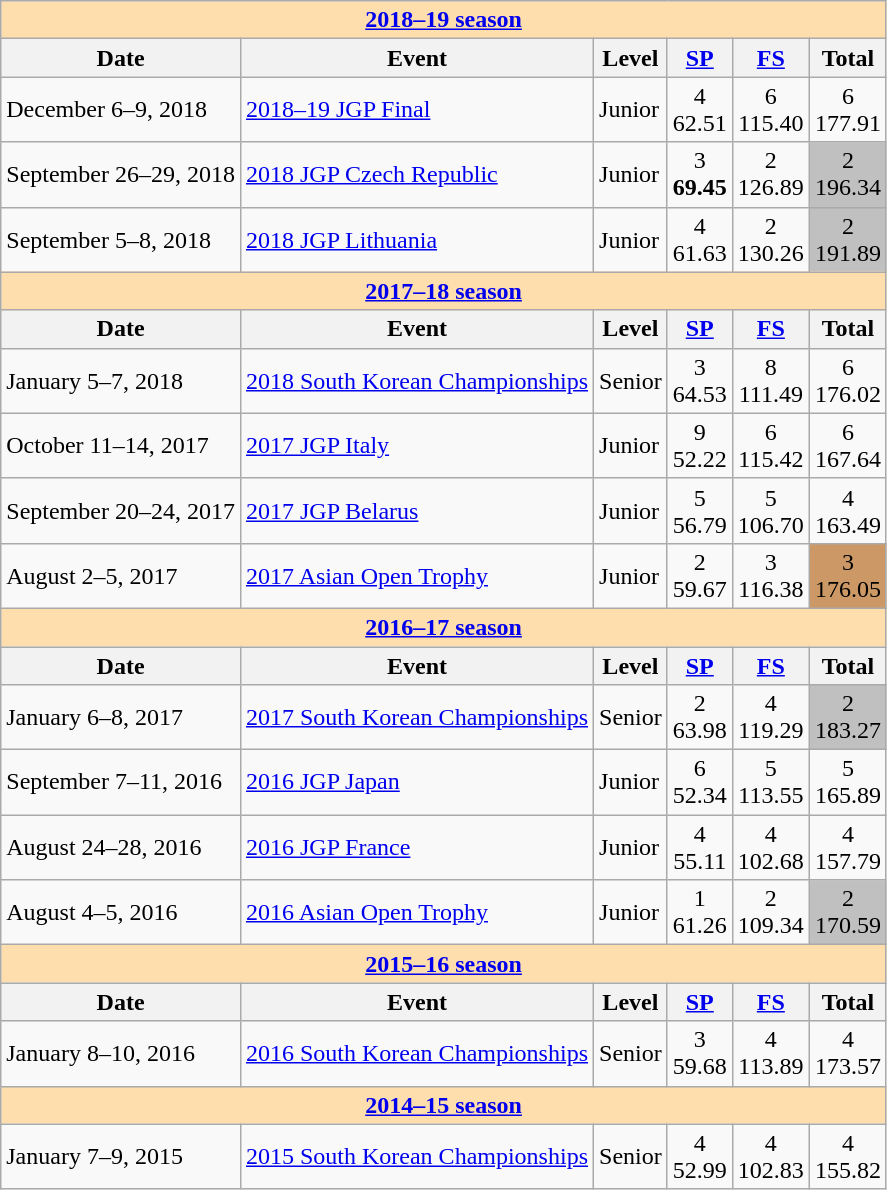<table class="wikitable">
<tr>
<th style="background-color: #ffdead;" colspan=6 align=center><a href='#'>2018–19 season</a></th>
</tr>
<tr>
<th>Date</th>
<th>Event</th>
<th>Level</th>
<th><a href='#'>SP</a></th>
<th><a href='#'>FS</a></th>
<th>Total</th>
</tr>
<tr>
<td>December 6–9, 2018</td>
<td><a href='#'>2018–19 JGP Final</a></td>
<td>Junior</td>
<td align=center>4 <br> 62.51</td>
<td align=center>6 <br> 115.40</td>
<td align=center>6 <br> 177.91</td>
</tr>
<tr>
<td>September 26–29, 2018</td>
<td><a href='#'>2018 JGP Czech Republic</a></td>
<td>Junior</td>
<td align=center>3 <br> <strong>69.45</strong></td>
<td align=center>2 <br> 126.89</td>
<td align=center bgcolor=silver>2 <br> 196.34</td>
</tr>
<tr>
<td>September 5–8, 2018</td>
<td><a href='#'>2018 JGP Lithuania</a></td>
<td>Junior</td>
<td align=center>4 <br> 61.63</td>
<td align=center>2 <br> 130.26</td>
<td align=center bgcolor=silver>2 <br> 191.89</td>
</tr>
<tr>
<th style="background-color: #ffdead;" colspan=6 align=center><a href='#'>2017–18 season</a></th>
</tr>
<tr>
<th>Date</th>
<th>Event</th>
<th>Level</th>
<th><a href='#'>SP</a></th>
<th><a href='#'>FS</a></th>
<th>Total</th>
</tr>
<tr>
<td>January 5–7, 2018</td>
<td><a href='#'>2018 South Korean Championships</a></td>
<td>Senior</td>
<td align=center>3 <br> 64.53</td>
<td align=center>8 <br> 111.49</td>
<td align=center>6 <br> 176.02</td>
</tr>
<tr>
<td>October 11–14, 2017</td>
<td><a href='#'>2017 JGP Italy</a></td>
<td>Junior</td>
<td align=center>9 <br> 52.22</td>
<td align=center>6 <br> 115.42</td>
<td align=center>6 <br> 167.64</td>
</tr>
<tr>
<td>September 20–24, 2017</td>
<td><a href='#'>2017 JGP Belarus</a></td>
<td>Junior</td>
<td align=center>5 <br> 56.79</td>
<td align=center>5 <br> 106.70</td>
<td align=center>4 <br> 163.49</td>
</tr>
<tr>
<td>August 2–5, 2017</td>
<td><a href='#'>2017 Asian Open Trophy</a></td>
<td>Junior</td>
<td align=center>2 <br> 59.67</td>
<td align=center>3 <br> 116.38</td>
<td align=center bgcolor=cc9966>3 <br> 176.05</td>
</tr>
<tr>
<th style="background-color: #ffdead;" colspan=6 align=center><a href='#'>2016–17 season</a></th>
</tr>
<tr>
<th>Date</th>
<th>Event</th>
<th>Level</th>
<th><a href='#'>SP</a></th>
<th><a href='#'>FS</a></th>
<th>Total</th>
</tr>
<tr>
<td>January 6–8, 2017</td>
<td><a href='#'>2017 South Korean Championships</a></td>
<td>Senior</td>
<td align=center>2 <br> 63.98</td>
<td align=center>4 <br> 119.29</td>
<td align=center bgcolor=silver>2 <br> 183.27</td>
</tr>
<tr>
<td>September 7–11, 2016</td>
<td><a href='#'>2016 JGP Japan</a></td>
<td>Junior</td>
<td align=center>6 <br> 52.34</td>
<td align=center>5 <br> 113.55</td>
<td align=center>5 <br> 165.89</td>
</tr>
<tr>
<td>August 24–28, 2016</td>
<td><a href='#'>2016 JGP France</a></td>
<td>Junior</td>
<td align=center>4 <br> 55.11</td>
<td align=center>4 <br> 102.68</td>
<td align=center>4 <br> 157.79</td>
</tr>
<tr>
<td>August 4–5, 2016</td>
<td><a href='#'>2016 Asian Open Trophy</a></td>
<td>Junior</td>
<td align=center>1 <br> 61.26</td>
<td align=center>2 <br> 109.34</td>
<td align=center bgcolor=silver>2 <br> 170.59</td>
</tr>
<tr>
<th style="background-color: #ffdead;" colspan=6 align=center><a href='#'>2015–16 season</a></th>
</tr>
<tr>
<th>Date</th>
<th>Event</th>
<th>Level</th>
<th><a href='#'>SP</a></th>
<th><a href='#'>FS</a></th>
<th>Total</th>
</tr>
<tr>
<td>January 8–10, 2016</td>
<td><a href='#'>2016 South Korean Championships</a></td>
<td>Senior</td>
<td align=center>3 <br> 59.68</td>
<td align=center>4 <br> 113.89</td>
<td align=center>4 <br> 173.57</td>
</tr>
<tr>
<th style="background-color: #ffdead;" colspan=6 align=center><a href='#'>2014–15 season</a></th>
</tr>
<tr>
<td>January 7–9, 2015</td>
<td><a href='#'>2015 South Korean Championships</a></td>
<td>Senior</td>
<td align=center>4 <br> 52.99</td>
<td align=center>4 <br> 102.83</td>
<td align=center>4 <br> 155.82</td>
</tr>
</table>
